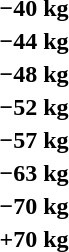<table>
<tr>
<th rowspan=2>−40 kg</th>
<td rowspan=2></td>
<td rowspan=2></td>
<td></td>
</tr>
<tr>
<td></td>
</tr>
<tr>
<th rowspan=2>−44 kg</th>
<td rowspan=2></td>
<td rowspan=2></td>
<td></td>
</tr>
<tr>
<td></td>
</tr>
<tr>
<th rowspan=2>−48 kg</th>
<td rowspan=2></td>
<td rowspan=2></td>
<td></td>
</tr>
<tr>
<td></td>
</tr>
<tr>
<th rowspan=2>−52 kg</th>
<td rowspan=2></td>
<td rowspan=2></td>
<td></td>
</tr>
<tr>
<td></td>
</tr>
<tr>
<th rowspan=2>−57 kg</th>
<td rowspan=2></td>
<td rowspan=2></td>
<td></td>
</tr>
<tr>
<td></td>
</tr>
<tr>
<th rowspan=2>−63 kg</th>
<td rowspan=2></td>
<td rowspan=2></td>
<td></td>
</tr>
<tr>
<td></td>
</tr>
<tr>
<th rowspan=2>−70 kg</th>
<td rowspan=2></td>
<td rowspan=2></td>
<td></td>
</tr>
<tr>
<td></td>
</tr>
<tr>
<th rowspan=2>+70 kg</th>
<td rowspan=2></td>
<td rowspan=2></td>
<td></td>
</tr>
<tr>
<td></td>
</tr>
</table>
